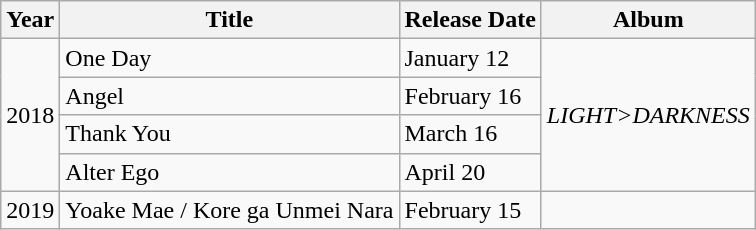<table class="wikitable">
<tr>
<th>Year</th>
<th>Title</th>
<th>Release Date</th>
<th>Album</th>
</tr>
<tr>
<td rowspan="4">2018</td>
<td>One Day</td>
<td>January 12</td>
<td rowspan="4"><em>LIGHT>DARKNESS</em></td>
</tr>
<tr>
<td>Angel</td>
<td>February 16</td>
</tr>
<tr>
<td>Thank You</td>
<td>March 16</td>
</tr>
<tr>
<td>Alter Ego</td>
<td>April 20</td>
</tr>
<tr>
<td>2019</td>
<td>Yoake Mae / Kore ga Unmei Nara</td>
<td>February 15</td>
<td></td>
</tr>
</table>
